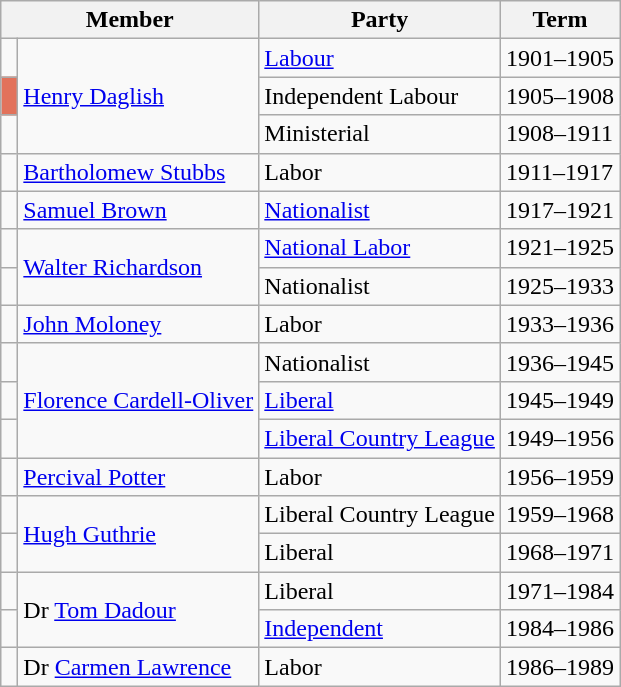<table class="wikitable">
<tr>
<th colspan="2">Member</th>
<th>Party</th>
<th>Term</th>
</tr>
<tr>
<td> </td>
<td rowspan=3><a href='#'>Henry Daglish</a></td>
<td><a href='#'>Labour</a></td>
<td>1901–1905</td>
</tr>
<tr>
<td bgcolor=#E2725B> </td>
<td>Independent Labour</td>
<td>1905–1908</td>
</tr>
<tr>
<td> </td>
<td>Ministerial</td>
<td>1908–1911</td>
</tr>
<tr>
<td> </td>
<td><a href='#'>Bartholomew Stubbs</a></td>
<td>Labor</td>
<td>1911–1917</td>
</tr>
<tr>
<td> </td>
<td><a href='#'>Samuel Brown</a></td>
<td><a href='#'>Nationalist</a></td>
<td>1917–1921</td>
</tr>
<tr>
<td> </td>
<td rowspan=2><a href='#'>Walter Richardson</a></td>
<td><a href='#'>National Labor</a></td>
<td>1921–1925</td>
</tr>
<tr>
<td> </td>
<td>Nationalist</td>
<td>1925–1933</td>
</tr>
<tr>
<td> </td>
<td><a href='#'>John Moloney</a></td>
<td>Labor</td>
<td>1933–1936</td>
</tr>
<tr>
<td> </td>
<td rowspan=3><a href='#'>Florence Cardell-Oliver</a></td>
<td>Nationalist</td>
<td>1936–1945</td>
</tr>
<tr>
<td> </td>
<td><a href='#'>Liberal</a></td>
<td>1945–1949</td>
</tr>
<tr>
<td> </td>
<td><a href='#'>Liberal Country League</a></td>
<td>1949–1956</td>
</tr>
<tr>
<td> </td>
<td><a href='#'>Percival Potter</a></td>
<td>Labor</td>
<td>1956–1959</td>
</tr>
<tr>
<td> </td>
<td rowspan="2"><a href='#'>Hugh Guthrie</a></td>
<td>Liberal Country League</td>
<td>1959–1968</td>
</tr>
<tr>
<td> </td>
<td>Liberal</td>
<td>1968–1971</td>
</tr>
<tr>
<td> </td>
<td rowspan=2>Dr <a href='#'>Tom Dadour</a></td>
<td>Liberal</td>
<td>1971–1984</td>
</tr>
<tr>
<td> </td>
<td><a href='#'>Independent</a></td>
<td>1984–1986</td>
</tr>
<tr>
<td> </td>
<td>Dr <a href='#'>Carmen Lawrence</a></td>
<td>Labor</td>
<td>1986–1989</td>
</tr>
</table>
